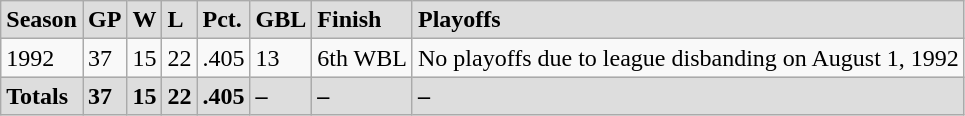<table class="wikitable">
<tr style="font-weight:bold; background:#ddd;" |>
<td>Season</td>
<td>GP</td>
<td>W</td>
<td>L</td>
<td>Pct.</td>
<td>GBL</td>
<td>Finish</td>
<td>Playoffs</td>
</tr>
<tr>
<td>1992</td>
<td>37</td>
<td>15</td>
<td>22</td>
<td>.405</td>
<td>13</td>
<td>6th WBL</td>
<td>No playoffs due to league disbanding on August 1, 1992</td>
</tr>
<tr style="font-weight:bold; background:#ddd;" |>
<td>Totals</td>
<td>37</td>
<td>15</td>
<td>22</td>
<td>.405</td>
<td>–</td>
<td>–</td>
<td>–</td>
</tr>
</table>
